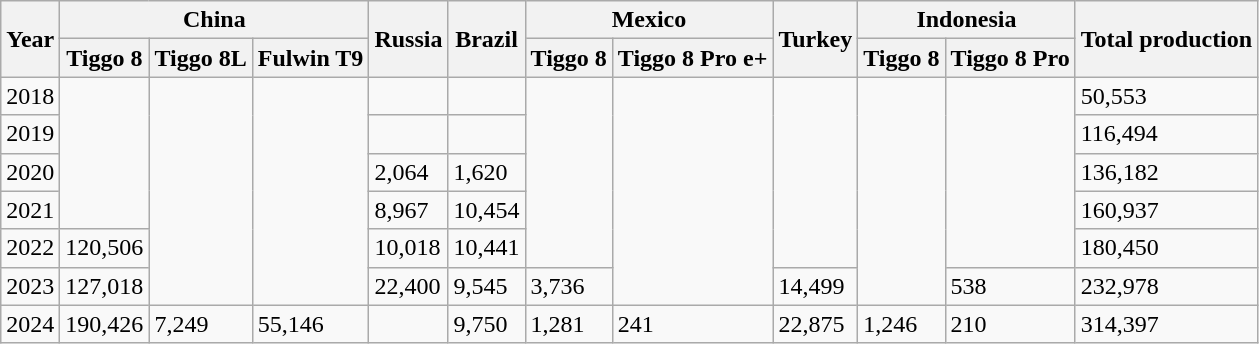<table class="wikitable">
<tr>
<th rowspan="2">Year</th>
<th colspan="3">China</th>
<th rowspan="2">Russia</th>
<th rowspan="2">Brazil</th>
<th colspan="2">Mexico</th>
<th rowspan="2">Turkey</th>
<th colspan="2">Indonesia</th>
<th rowspan="2">Total production</th>
</tr>
<tr>
<th>Tiggo 8</th>
<th>Tiggo 8L</th>
<th>Fulwin T9</th>
<th>Tiggo 8</th>
<th>Tiggo 8 Pro e+</th>
<th>Tiggo 8</th>
<th>Tiggo 8 Pro</th>
</tr>
<tr>
<td>2018</td>
<td rowspan="4"></td>
<td rowspan="6"></td>
<td rowspan="6"></td>
<td></td>
<td></td>
<td rowspan="5"></td>
<td rowspan="6"></td>
<td rowspan="5"></td>
<td rowspan="6"></td>
<td rowspan="5"></td>
<td>50,553</td>
</tr>
<tr>
<td>2019</td>
<td></td>
<td></td>
<td>116,494</td>
</tr>
<tr>
<td>2020</td>
<td>2,064</td>
<td>1,620</td>
<td>136,182</td>
</tr>
<tr>
<td>2021</td>
<td>8,967</td>
<td>10,454</td>
<td>160,937</td>
</tr>
<tr>
<td>2022</td>
<td>120,506</td>
<td>10,018</td>
<td>10,441</td>
<td>180,450</td>
</tr>
<tr>
<td>2023</td>
<td>127,018</td>
<td>22,400</td>
<td>9,545</td>
<td>3,736</td>
<td>14,499</td>
<td>538</td>
<td>232,978</td>
</tr>
<tr>
<td>2024</td>
<td>190,426</td>
<td>7,249</td>
<td>55,146</td>
<td></td>
<td>9,750</td>
<td>1,281</td>
<td>241</td>
<td>22,875</td>
<td>1,246</td>
<td>210</td>
<td>314,397</td>
</tr>
</table>
